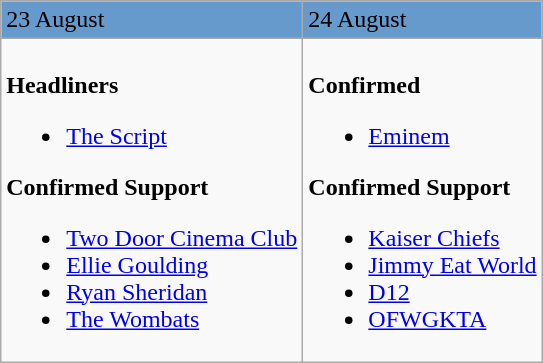<table class="wikitable">
<tr style="background:#6699CC;">
<td>23 August</td>
<td>24 August</td>
</tr>
<tr valign="top">
<td><br><strong> Headliners</strong><ul><li><a href='#'>The Script</a></li></ul><strong>Confirmed Support</strong><ul><li><a href='#'>Two Door Cinema Club</a></li><li><a href='#'>Ellie Goulding</a></li><li><a href='#'>Ryan Sheridan</a></li><li><a href='#'>The Wombats</a></li></ul></td>
<td><br><strong>Confirmed</strong><ul><li><a href='#'>Eminem</a></li></ul><strong>Confirmed Support</strong><ul><li><a href='#'>Kaiser Chiefs</a></li><li><a href='#'>Jimmy Eat World</a></li><li><a href='#'>D12</a></li><li><a href='#'>OFWGKTA</a></li></ul></td>
</tr>
</table>
